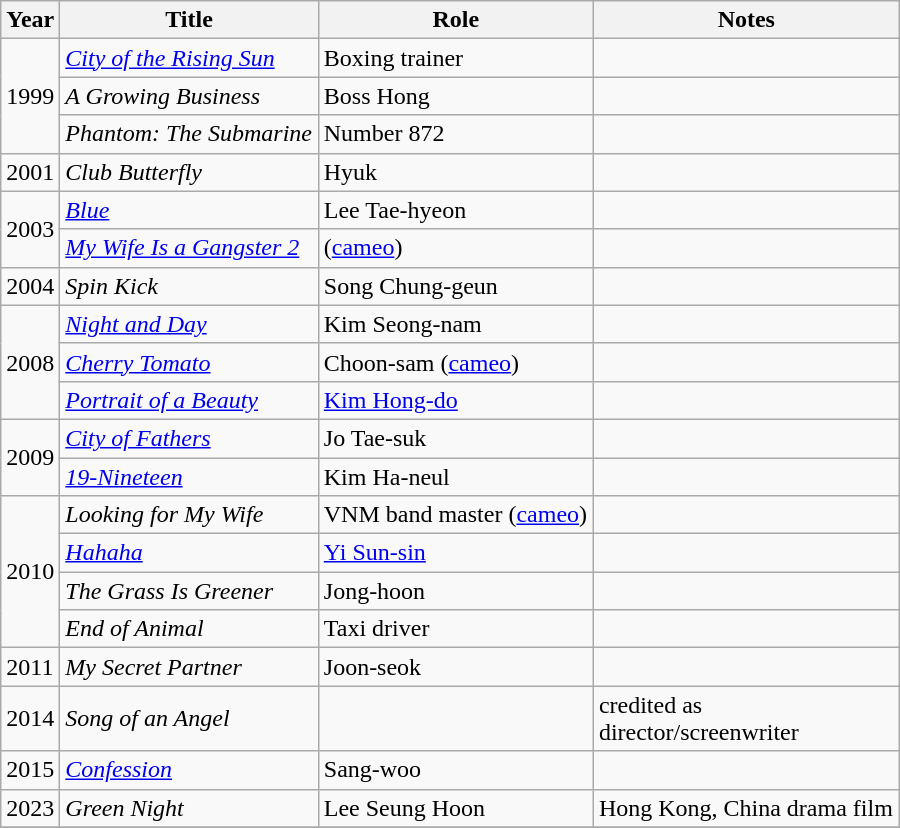<table class="wikitable" style="width:600px">
<tr>
<th width=10>Year</th>
<th>Title</th>
<th>Role</th>
<th>Notes</th>
</tr>
<tr>
<td rowspan=3>1999</td>
<td><em><a href='#'>City of the Rising Sun</a></em></td>
<td>Boxing trainer</td>
<td></td>
</tr>
<tr>
<td><em>A Growing Business</em></td>
<td>Boss Hong</td>
<td></td>
</tr>
<tr>
<td><em>Phantom: The Submarine</em></td>
<td>Number 872</td>
<td></td>
</tr>
<tr>
<td>2001</td>
<td><em>Club Butterfly</em></td>
<td>Hyuk</td>
<td></td>
</tr>
<tr>
<td rowspan=2>2003</td>
<td><em><a href='#'>Blue</a></em></td>
<td>Lee Tae-hyeon</td>
<td></td>
</tr>
<tr>
<td><em><a href='#'>My Wife Is a Gangster 2</a></em></td>
<td>(<a href='#'>cameo</a>)</td>
<td></td>
</tr>
<tr>
<td>2004</td>
<td><em>Spin Kick</em></td>
<td>Song Chung-geun</td>
<td></td>
</tr>
<tr>
<td rowspan=3>2008</td>
<td><em><a href='#'>Night and Day</a></em></td>
<td>Kim Seong-nam</td>
<td></td>
</tr>
<tr>
<td><em><a href='#'>Cherry Tomato</a></em></td>
<td>Choon-sam (<a href='#'>cameo</a>)</td>
<td></td>
</tr>
<tr>
<td><em><a href='#'>Portrait of a Beauty</a></em></td>
<td><a href='#'>Kim Hong-do</a></td>
<td></td>
</tr>
<tr>
<td rowspan=2>2009</td>
<td><em><a href='#'>City of Fathers</a></em></td>
<td>Jo Tae-suk</td>
<td></td>
</tr>
<tr>
<td><em><a href='#'>19-Nineteen</a></em></td>
<td>Kim Ha-neul</td>
<td></td>
</tr>
<tr>
<td rowspan=4>2010</td>
<td><em>Looking for My Wife</em></td>
<td>VNM band master (<a href='#'>cameo</a>)</td>
<td></td>
</tr>
<tr>
<td><em><a href='#'>Hahaha</a></em></td>
<td><a href='#'>Yi Sun-sin</a></td>
<td></td>
</tr>
<tr>
<td><em>The Grass Is Greener</em> </td>
<td>Jong-hoon</td>
<td></td>
</tr>
<tr>
<td><em>End of Animal</em></td>
<td>Taxi driver</td>
<td></td>
</tr>
<tr>
<td>2011</td>
<td><em>My Secret Partner</em></td>
<td>Joon-seok</td>
<td></td>
</tr>
<tr>
<td>2014</td>
<td><em>Song of an Angel</em></td>
<td></td>
<td>credited as <br> director/screenwriter</td>
</tr>
<tr>
<td>2015</td>
<td><em><a href='#'>Confession</a></em></td>
<td>Sang-woo</td>
<td></td>
</tr>
<tr>
<td>2023</td>
<td><em>Green Night</em></td>
<td>Lee Seung Hoon</td>
<td>Hong Kong, China drama film</td>
</tr>
<tr>
</tr>
</table>
